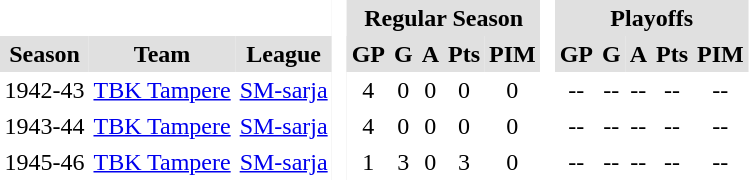<table BORDER="0" CELLPADDING="3" CELLSPACING="0" ID="Table3">
<tr ALIGN="center" bgcolor="#e0e0e0">
<th ALIGN="center" colspan="3" bgcolor="#ffffff"> </th>
<th ALIGN="center" rowspan="99" bgcolor="#ffffff"> </th>
<th ALIGN="center" colspan="5">Regular Season</th>
<th ALIGN="center" rowspan="99" bgcolor="#ffffff"> </th>
<th ALIGN="center" colspan="5">Playoffs</th>
</tr>
<tr ALIGN="center" bgcolor="#e0e0e0">
<th ALIGN="center">Season</th>
<th ALIGN="center">Team</th>
<th ALIGN="center">League</th>
<th ALIGN="center">GP</th>
<th ALIGN="center">G</th>
<th ALIGN="center">A</th>
<th ALIGN="center">Pts</th>
<th ALIGN="center">PIM</th>
<th ALIGN="center">GP</th>
<th ALIGN="center">G</th>
<th ALIGN="center">A</th>
<th ALIGN="center">Pts</th>
<th ALIGN="center">PIM</th>
</tr>
<tr ALIGN="center">
<td ALIGN="center">1942-43</td>
<td ALIGN="center"><a href='#'>TBK Tampere</a></td>
<td ALIGN="center"><a href='#'>SM-sarja</a></td>
<td ALIGN="center">4</td>
<td ALIGN="center">0</td>
<td ALIGN="center">0</td>
<td ALIGN="center">0</td>
<td ALIGN="center">0</td>
<td ALIGN="center">--</td>
<td ALIGN="center">--</td>
<td ALIGN="center">--</td>
<td ALIGN="center">--</td>
<td ALIGN="center">--</td>
</tr>
<tr ALIGN="center">
<td ALIGN="center">1943-44</td>
<td ALIGN="center"><a href='#'>TBK Tampere</a></td>
<td ALIGN="center"><a href='#'>SM-sarja</a></td>
<td ALIGN="center">4</td>
<td ALIGN="center">0</td>
<td ALIGN="center">0</td>
<td ALIGN="center">0</td>
<td ALIGN="center">0</td>
<td ALIGN="center">--</td>
<td ALIGN="center">--</td>
<td ALIGN="center">--</td>
<td ALIGN="center">--</td>
<td ALIGN="center">--</td>
</tr>
<tr ALIGN="center">
<td ALIGN="center">1945-46</td>
<td ALIGN="center"><a href='#'>TBK Tampere</a></td>
<td ALIGN="center"><a href='#'>SM-sarja</a></td>
<td ALIGN="center">1</td>
<td ALIGN="center">3</td>
<td ALIGN="center">0</td>
<td ALIGN="center">3</td>
<td ALIGN="center">0</td>
<td ALIGN="center">--</td>
<td ALIGN="center">--</td>
<td ALIGN="center">--</td>
<td ALIGN="center">--</td>
<td ALIGN="center">--</td>
</tr>
</table>
